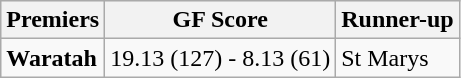<table class="wikitable" style="text-align:left;">
<tr style="background:#efefef;">
<th>Premiers</th>
<th>GF Score</th>
<th>Runner-up</th>
</tr>
<tr>
<td><strong>Waratah</strong></td>
<td>19.13 (127) - 8.13 (61)</td>
<td>St Marys</td>
</tr>
</table>
